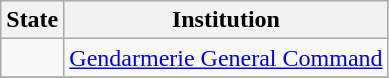<table class="wikitable">
<tr>
<th>State</th>
<th>Institution</th>
</tr>
<tr>
<td></td>
<td><a href='#'>Gendarmerie General Command</a></td>
</tr>
<tr>
</tr>
</table>
